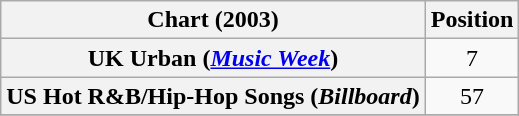<table class="wikitable sortable plainrowheaders">
<tr>
<th scope="col">Chart (2003)</th>
<th scope="col">Position</th>
</tr>
<tr>
<th scope="row">UK Urban (<em><a href='#'>Music Week</a></em>)</th>
<td style="text-align:center;">7</td>
</tr>
<tr>
<th scope="row">US Hot R&B/Hip-Hop Songs (<em>Billboard</em>)</th>
<td style="text-align:center;">57</td>
</tr>
<tr>
</tr>
</table>
